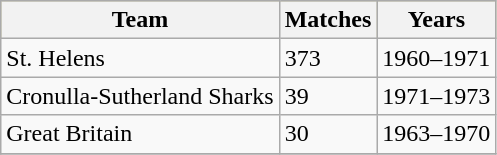<table class="wikitable">
<tr style="background:#bdb76b;">
<th>Team</th>
<th>Matches</th>
<th>Years</th>
</tr>
<tr>
<td>St. Helens</td>
<td>373</td>
<td>1960–1971</td>
</tr>
<tr>
<td>Cronulla-Sutherland Sharks</td>
<td>39</td>
<td>1971–1973</td>
</tr>
<tr>
<td>Great Britain</td>
<td>30</td>
<td>1963–1970</td>
</tr>
<tr>
</tr>
</table>
